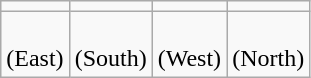<table class="wikitable">
<tr>
<td></td>
<td></td>
<td></td>
<td></td>
</tr>
<tr>
<td><br>(East)</td>
<td><br>(South)</td>
<td><br>(West)</td>
<td><br>(North)</td>
</tr>
</table>
